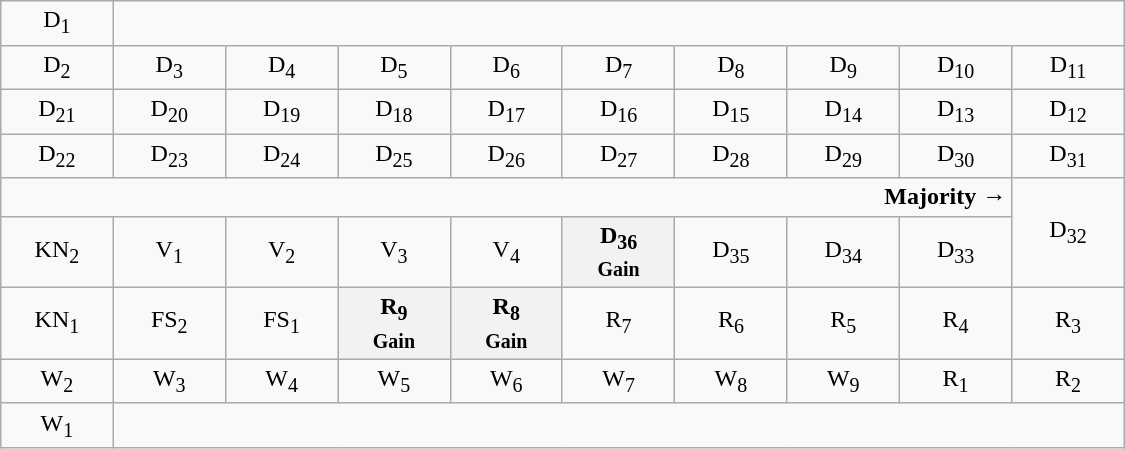<table class="wikitable" style="text-align:center" width=750px>
<tr>
<td>D<sub>1</sub></td>
<td colspan=9></td>
</tr>
<tr>
<td width=50px >D<sub>2</sub></td>
<td width=50px >D<sub>3</sub></td>
<td width=50px >D<sub>4</sub></td>
<td width=50px >D<sub>5</sub></td>
<td width=50px >D<sub>6</sub></td>
<td width=50px >D<sub>7</sub></td>
<td width=50px >D<sub>8</sub></td>
<td width=50px >D<sub>9</sub></td>
<td width=50px >D<sub>10</sub></td>
<td width=50px >D<sub>11</sub></td>
</tr>
<tr>
<td>D<sub>21</sub></td>
<td>D<sub>20</sub></td>
<td>D<sub>19</sub></td>
<td>D<sub>18</sub></td>
<td>D<sub>17</sub></td>
<td>D<sub>16</sub></td>
<td>D<sub>15</sub></td>
<td>D<sub>14</sub></td>
<td>D<sub>13</sub></td>
<td>D<sub>12</sub></td>
</tr>
<tr>
<td>D<sub>22</sub></td>
<td>D<sub>23</sub></td>
<td>D<sub>24</sub></td>
<td>D<sub>25</sub></td>
<td>D<sub>26</sub></td>
<td>D<sub>27</sub></td>
<td>D<sub>28</sub></td>
<td>D<sub>29</sub></td>
<td>D<sub>30</sub></td>
<td>D<sub>31</sub></td>
</tr>
<tr>
<td colspan=9 align=right><strong>Majority →</strong></td>
<td rowspan=2 >D<sub>32</sub></td>
</tr>
<tr>
<td>KN<sub>2</sub></td>
<td>V<sub>1</sub></td>
<td>V<sub>2</sub></td>
<td>V<sub>3</sub></td>
<td>V<sub>4</sub></td>
<th>D<sub>36</sub><br><small>Gain</small></th>
<td>D<sub>35</sub></td>
<td>D<sub>34</sub></td>
<td>D<sub>33</sub></td>
</tr>
<tr>
<td>KN<sub>1</sub></td>
<td>FS<sub>2</sub></td>
<td>FS<sub>1</sub></td>
<th>R<sub>9</sub><br><small>Gain</small></th>
<th>R<sub>8</sub><br><small>Gain</small></th>
<td>R<sub>7</sub></td>
<td>R<sub>6</sub></td>
<td>R<sub>5</sub></td>
<td>R<sub>4</sub></td>
<td>R<sub>3</sub></td>
</tr>
<tr>
<td>W<sub>2</sub></td>
<td>W<sub>3</sub></td>
<td>W<sub>4</sub></td>
<td>W<sub>5</sub></td>
<td>W<sub>6</sub></td>
<td>W<sub>7</sub></td>
<td>W<sub>8</sub></td>
<td>W<sub>9</sub></td>
<td>R<sub>1</sub></td>
<td>R<sub>2</sub></td>
</tr>
<tr>
<td>W<sub>1</sub></td>
<td colspan=9></td>
</tr>
</table>
